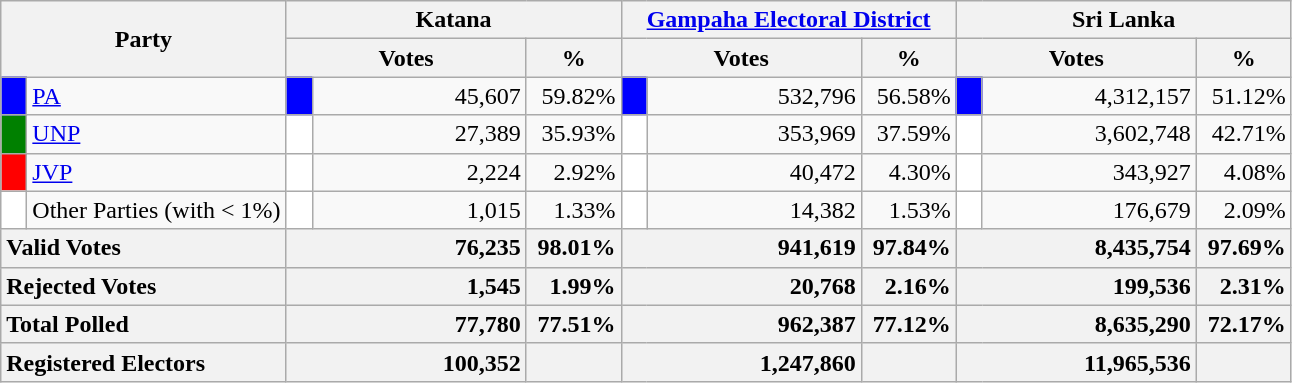<table class="wikitable">
<tr>
<th colspan="2" width="144px"rowspan="2">Party</th>
<th colspan="3" width="216px">Katana</th>
<th colspan="3" width="216px"><a href='#'>Gampaha Electoral District</a></th>
<th colspan="3" width="216px">Sri Lanka</th>
</tr>
<tr>
<th colspan="2" width="144px">Votes</th>
<th>%</th>
<th colspan="2" width="144px">Votes</th>
<th>%</th>
<th colspan="2" width="144px">Votes</th>
<th>%</th>
</tr>
<tr>
<td style="background-color:blue;" width="10px"></td>
<td style="text-align:left;"><a href='#'>PA</a></td>
<td style="background-color:blue;" width="10px"></td>
<td style="text-align:right;">45,607</td>
<td style="text-align:right;">59.82%</td>
<td style="background-color:blue;" width="10px"></td>
<td style="text-align:right;">532,796</td>
<td style="text-align:right;">56.58%</td>
<td style="background-color:blue;" width="10px"></td>
<td style="text-align:right;">4,312,157</td>
<td style="text-align:right;">51.12%</td>
</tr>
<tr>
<td style="background-color:green;" width="10px"></td>
<td style="text-align:left;"><a href='#'>UNP</a></td>
<td style="background-color:white;" width="10px"></td>
<td style="text-align:right;">27,389</td>
<td style="text-align:right;">35.93%</td>
<td style="background-color:white;" width="10px"></td>
<td style="text-align:right;">353,969</td>
<td style="text-align:right;">37.59%</td>
<td style="background-color:white;" width="10px"></td>
<td style="text-align:right;">3,602,748</td>
<td style="text-align:right;">42.71%</td>
</tr>
<tr>
<td style="background-color:red;" width="10px"></td>
<td style="text-align:left;"><a href='#'>JVP</a></td>
<td style="background-color:white;" width="10px"></td>
<td style="text-align:right;">2,224</td>
<td style="text-align:right;">2.92%</td>
<td style="background-color:white;" width="10px"></td>
<td style="text-align:right;">40,472</td>
<td style="text-align:right;">4.30%</td>
<td style="background-color:white;" width="10px"></td>
<td style="text-align:right;">343,927</td>
<td style="text-align:right;">4.08%</td>
</tr>
<tr>
<td style="background-color:white;" width="10px"></td>
<td style="text-align:left;">Other Parties (with < 1%)</td>
<td style="background-color:white;" width="10px"></td>
<td style="text-align:right;">1,015</td>
<td style="text-align:right;">1.33%</td>
<td style="background-color:white;" width="10px"></td>
<td style="text-align:right;">14,382</td>
<td style="text-align:right;">1.53%</td>
<td style="background-color:white;" width="10px"></td>
<td style="text-align:right;">176,679</td>
<td style="text-align:right;">2.09%</td>
</tr>
<tr>
<th colspan="2" width="144px"style="text-align:left;">Valid Votes</th>
<th style="text-align:right;"colspan="2" width="144px">76,235</th>
<th style="text-align:right;">98.01%</th>
<th style="text-align:right;"colspan="2" width="144px">941,619</th>
<th style="text-align:right;">97.84%</th>
<th style="text-align:right;"colspan="2" width="144px">8,435,754</th>
<th style="text-align:right;">97.69%</th>
</tr>
<tr>
<th colspan="2" width="144px"style="text-align:left;">Rejected Votes</th>
<th style="text-align:right;"colspan="2" width="144px">1,545</th>
<th style="text-align:right;">1.99%</th>
<th style="text-align:right;"colspan="2" width="144px">20,768</th>
<th style="text-align:right;">2.16%</th>
<th style="text-align:right;"colspan="2" width="144px">199,536</th>
<th style="text-align:right;">2.31%</th>
</tr>
<tr>
<th colspan="2" width="144px"style="text-align:left;">Total Polled</th>
<th style="text-align:right;"colspan="2" width="144px">77,780</th>
<th style="text-align:right;">77.51%</th>
<th style="text-align:right;"colspan="2" width="144px">962,387</th>
<th style="text-align:right;">77.12%</th>
<th style="text-align:right;"colspan="2" width="144px">8,635,290</th>
<th style="text-align:right;">72.17%</th>
</tr>
<tr>
<th colspan="2" width="144px"style="text-align:left;">Registered Electors</th>
<th style="text-align:right;"colspan="2" width="144px">100,352</th>
<th></th>
<th style="text-align:right;"colspan="2" width="144px">1,247,860</th>
<th></th>
<th style="text-align:right;"colspan="2" width="144px">11,965,536</th>
<th></th>
</tr>
</table>
